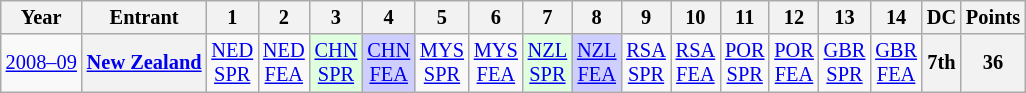<table class="wikitable" style="text-align:center; font-size:85%">
<tr>
<th>Year</th>
<th>Entrant</th>
<th>1</th>
<th>2</th>
<th>3</th>
<th>4</th>
<th>5</th>
<th>6</th>
<th>7</th>
<th>8</th>
<th>9</th>
<th>10</th>
<th>11</th>
<th>12</th>
<th>13</th>
<th>14</th>
<th>DC</th>
<th>Points</th>
</tr>
<tr>
<td nowrap><a href='#'>2008–09</a></td>
<th nowrap><a href='#'>New Zealand</a></th>
<td><a href='#'>NED<br>SPR</a></td>
<td><a href='#'>NED<br>FEA</a></td>
<td style="background:#DFFFDF;"><a href='#'>CHN<br>SPR</a><br></td>
<td style="background:#CFCFFF;"><a href='#'>CHN<br>FEA</a><br></td>
<td><a href='#'>MYS<br>SPR</a></td>
<td><a href='#'>MYS<br>FEA</a></td>
<td style="background:#DFFFDF;"><a href='#'>NZL<br>SPR</a><br></td>
<td style="background:#CFCFFF;"><a href='#'>NZL<br>FEA</a><br></td>
<td><a href='#'>RSA<br>SPR</a></td>
<td><a href='#'>RSA<br>FEA</a></td>
<td><a href='#'>POR<br>SPR</a></td>
<td><a href='#'>POR<br>FEA</a></td>
<td><a href='#'>GBR<br>SPR</a></td>
<td><a href='#'>GBR<br>FEA</a></td>
<th>7th</th>
<th>36</th>
</tr>
</table>
